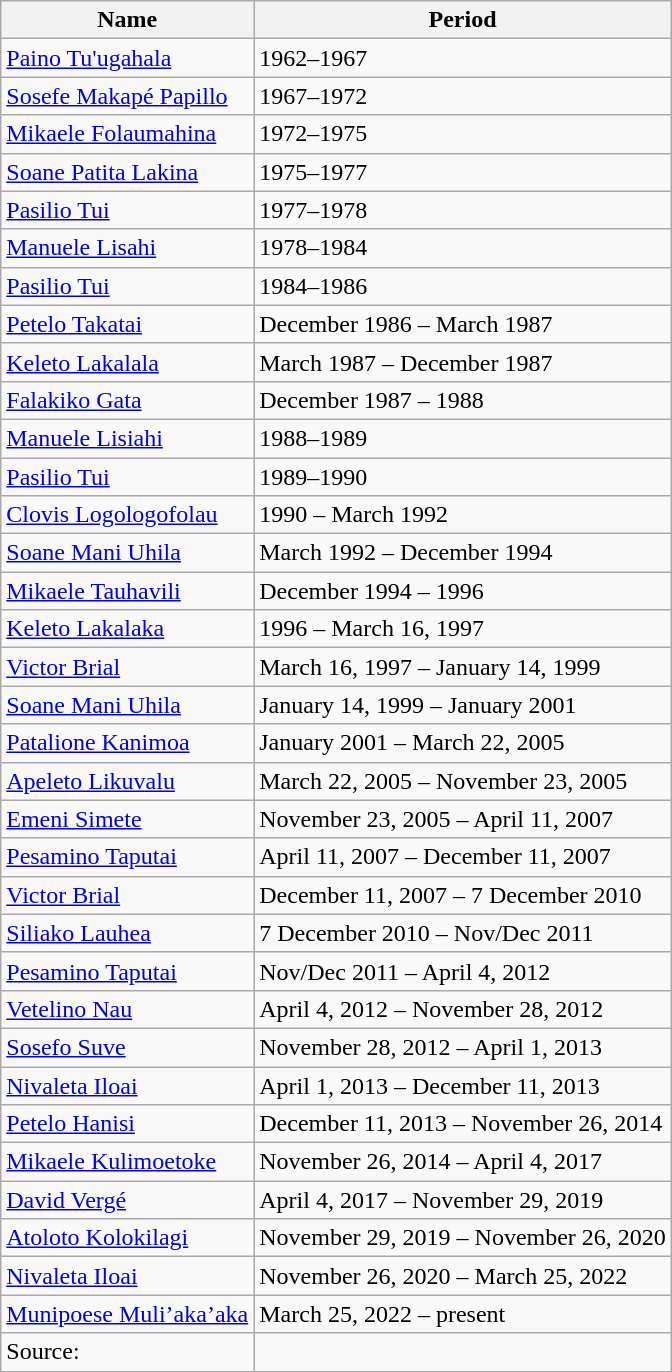<table class="wikitable">
<tr>
<th>Name</th>
<th>Period</th>
</tr>
<tr>
<td><a href='#'>Paino Tu'ugahala</a></td>
<td>1962–1967</td>
</tr>
<tr>
<td><a href='#'>Sosefe Makapé Papillo</a></td>
<td>1967–1972</td>
</tr>
<tr>
<td><a href='#'>Mikaele Folaumahina</a></td>
<td>1972–1975</td>
</tr>
<tr>
<td><a href='#'>Soane Patita Lakina</a></td>
<td>1975–1977</td>
</tr>
<tr>
<td><a href='#'>Pasilio Tui</a></td>
<td>1977–1978</td>
</tr>
<tr>
<td><a href='#'>Manuele Lisahi</a></td>
<td>1978–1984</td>
</tr>
<tr>
<td><a href='#'>Pasilio Tui</a></td>
<td>1984–1986</td>
</tr>
<tr>
<td><a href='#'>Petelo Takatai</a></td>
<td>December 1986 – March 1987</td>
</tr>
<tr>
<td><a href='#'>Keleto Lakalala</a></td>
<td>March 1987 – December 1987</td>
</tr>
<tr>
<td><a href='#'>Falakiko Gata</a></td>
<td>December 1987 – 1988</td>
</tr>
<tr>
<td><a href='#'>Manuele Lisiahi</a></td>
<td>1988–1989</td>
</tr>
<tr>
<td><a href='#'>Pasilio Tui</a></td>
<td>1989–1990</td>
</tr>
<tr>
<td><a href='#'>Clovis Logologofolau</a></td>
<td>1990 – March 1992</td>
</tr>
<tr>
<td><a href='#'>Soane Mani Uhila</a></td>
<td>March 1992 – December 1994</td>
</tr>
<tr>
<td><a href='#'>Mikaele Tauhavili</a></td>
<td>December 1994 – 1996</td>
</tr>
<tr>
<td><a href='#'>Keleto Lakalaka</a></td>
<td>1996 – March 16, 1997</td>
</tr>
<tr>
<td><a href='#'>Victor Brial</a></td>
<td>March 16, 1997 – January 14, 1999</td>
</tr>
<tr>
<td><a href='#'>Soane Mani Uhila</a></td>
<td>January 14, 1999 – January 2001</td>
</tr>
<tr>
<td><a href='#'>Patalione Kanimoa</a></td>
<td>January 2001 – March 22, 2005</td>
</tr>
<tr>
<td><a href='#'>Apeleto Likuvalu</a></td>
<td>March 22, 2005 – November 23, 2005</td>
</tr>
<tr>
<td><a href='#'>Emeni Simete</a></td>
<td>November 23, 2005 – April 11, 2007</td>
</tr>
<tr>
<td><a href='#'>Pesamino Taputai</a></td>
<td>April 11, 2007 – December 11, 2007</td>
</tr>
<tr>
<td><a href='#'>Victor Brial</a></td>
<td>December 11, 2007 – 7 December 2010</td>
</tr>
<tr>
<td><a href='#'>Siliako Lauhea</a></td>
<td>7 December 2010 – Nov/Dec 2011</td>
</tr>
<tr>
<td><a href='#'>Pesamino Taputai</a></td>
<td>Nov/Dec 2011 – April 4, 2012</td>
</tr>
<tr>
<td><a href='#'>Vetelino Nau</a></td>
<td>April 4, 2012 – November 28, 2012</td>
</tr>
<tr>
<td><a href='#'>Sosefo Suve</a></td>
<td>November 28, 2012 – April 1, 2013</td>
</tr>
<tr>
<td><a href='#'>Nivaleta Iloai</a></td>
<td>April 1, 2013 – December 11, 2013</td>
</tr>
<tr>
<td><a href='#'>Petelo Hanisi</a></td>
<td>December 11, 2013 – November 26, 2014</td>
</tr>
<tr>
<td><a href='#'>Mikaele Kulimoetoke</a></td>
<td>November 26, 2014 – April 4, 2017</td>
</tr>
<tr>
<td><a href='#'>David Vergé</a></td>
<td>April 4, 2017 – November 29, 2019</td>
</tr>
<tr>
<td><a href='#'>Atoloto Kolokilagi</a></td>
<td>November 29, 2019 – November 26, 2020</td>
</tr>
<tr>
<td><a href='#'>Nivaleta Iloai</a></td>
<td>November 26, 2020 – March 25, 2022</td>
</tr>
<tr>
<td><a href='#'>Munipoese Muli’aka’aka</a></td>
<td>March 25, 2022 – present</td>
</tr>
<tr>
<td>Source:</td>
</tr>
</table>
